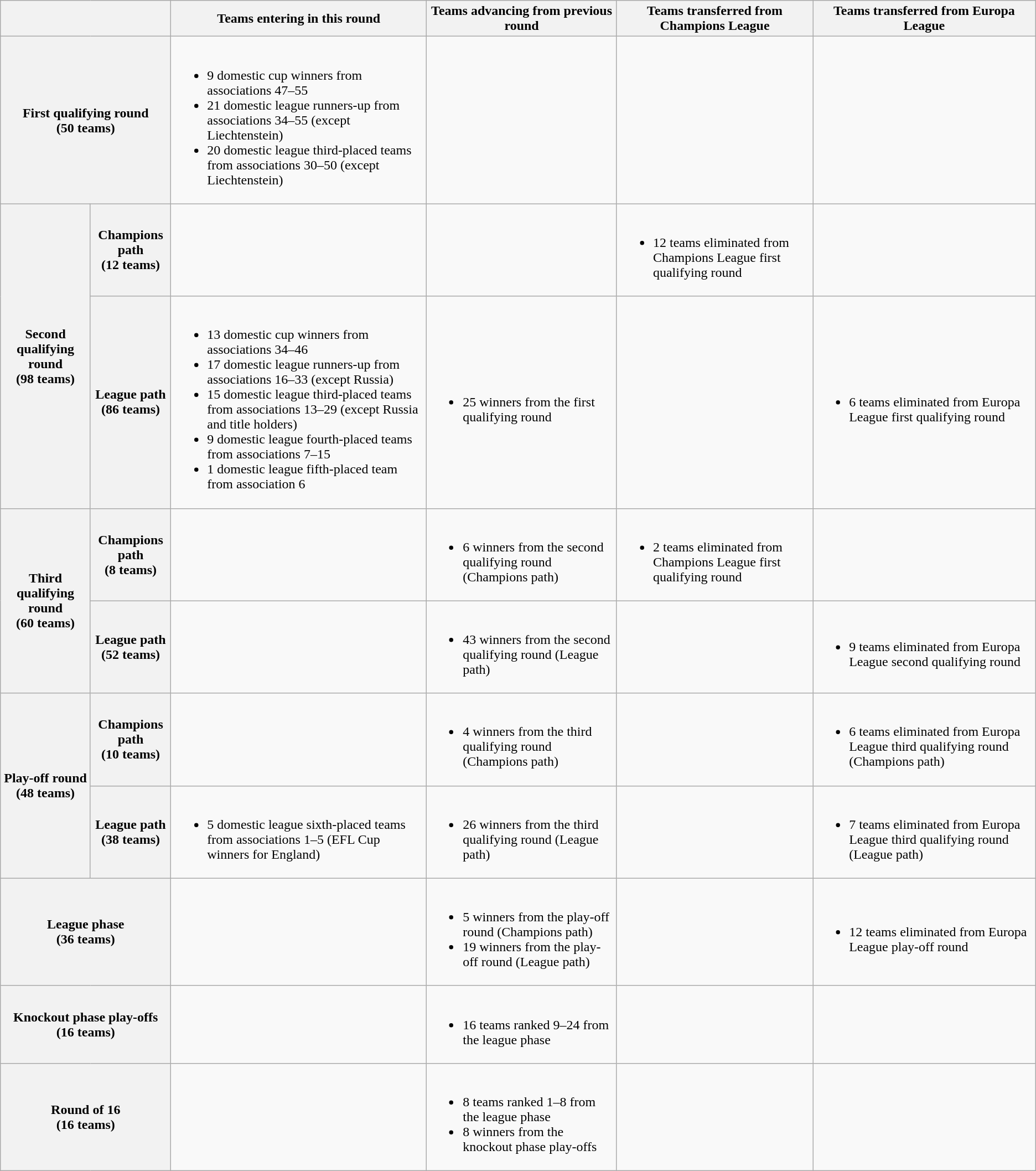<table class="wikitable">
<tr>
<th colspan=2></th>
<th>Teams entering in this round</th>
<th>Teams advancing from previous round</th>
<th>Teams transferred from Champions League</th>
<th>Teams transferred from Europa League</th>
</tr>
<tr>
<th colspan=2>First qualifying round<br> (50 teams)</th>
<td><br><ul><li>9 domestic cup winners from associations 47–55</li><li>21 domestic league runners-up from associations 34–55 (except Liechtenstein)</li><li>20 domestic league third-placed teams from associations 30–50 (except Liechtenstein)</li></ul></td>
<td></td>
<td></td>
<td></td>
</tr>
<tr>
<th rowspan=2>Second qualifying round <br> (98 teams)</th>
<th>Champions path<br>(12 teams)</th>
<td></td>
<td></td>
<td><br><ul><li>12 teams eliminated from Champions League first qualifying round</li></ul></td>
<td></td>
</tr>
<tr>
<th>League path<br>(86 teams)</th>
<td><br><ul><li>13 domestic cup winners from associations 34–46</li><li>17 domestic league runners-up from associations 16–33 (except Russia)</li><li>15 domestic league third-placed teams from associations 13–29 (except Russia and title holders)</li><li>9 domestic league fourth-placed teams from associations 7–15</li><li>1 domestic league fifth-placed team from association 6</li></ul></td>
<td><br><ul><li>25 winners from the first qualifying round</li></ul></td>
<td></td>
<td><br><ul><li>6 teams eliminated from Europa League first qualifying round</li></ul></td>
</tr>
<tr>
<th rowspan=2>Third qualifying round<br> (60 teams)</th>
<th>Champions path<br>(8 teams)</th>
<td></td>
<td><br><ul><li>6 winners from the second qualifying round (Champions path)</li></ul></td>
<td><br><ul><li>2 teams eliminated from Champions League first qualifying round </li></ul></td>
<td></td>
</tr>
<tr>
<th>League path<br>(52 teams)</th>
<td></td>
<td><br><ul><li>43 winners from the second qualifying round (League path)</li></ul></td>
<td></td>
<td><br><ul><li>9 teams eliminated from Europa League second qualifying round</li></ul></td>
</tr>
<tr>
<th rowspan=2>Play-off round<br> (48 teams)</th>
<th>Champions path<br>(10 teams)</th>
<td></td>
<td><br><ul><li>4 winners from the third qualifying round (Champions path)</li></ul></td>
<td></td>
<td><br><ul><li>6 teams eliminated from Europa League third qualifying round (Champions path)</li></ul></td>
</tr>
<tr>
<th>League path<br>(38 teams)</th>
<td><br><ul><li>5 domestic league sixth-placed teams from associations 1–5 (EFL Cup winners for England)</li></ul></td>
<td><br><ul><li>26 winners from the third qualifying round (League path)</li></ul></td>
<td></td>
<td><br><ul><li>7 teams eliminated from Europa League third qualifying round (League path)</li></ul></td>
</tr>
<tr>
<th colspan=2>League phase<br> (36 teams)</th>
<td></td>
<td><br><ul><li>5 winners from the play-off round (Champions path)</li><li>19 winners from the play-off round (League path)</li></ul></td>
<td></td>
<td><br><ul><li>12 teams eliminated from Europa League play-off round</li></ul></td>
</tr>
<tr>
<th colspan=2>Knockout phase play-offs<br>(16 teams)</th>
<td></td>
<td><br><ul><li>16 teams ranked 9–24 from the league phase</li></ul></td>
<td></td>
<td></td>
</tr>
<tr>
<th colspan=2>Round of 16<br>(16 teams)</th>
<td></td>
<td><br><ul><li>8 teams ranked 1–8 from the league phase</li><li>8 winners from the knockout phase play-offs</li></ul></td>
<td></td>
<td></td>
</tr>
</table>
